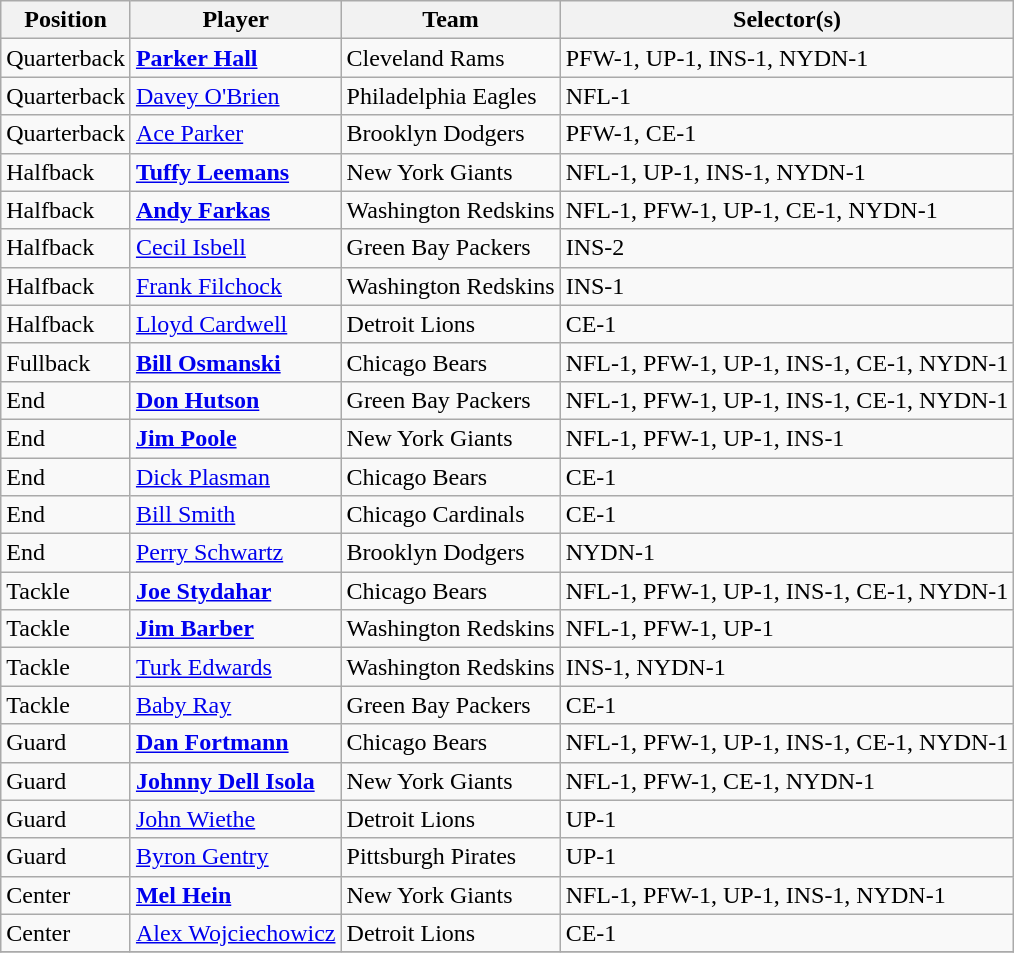<table class="wikitable" style="text-align:left;">
<tr>
<th>Position</th>
<th>Player</th>
<th>Team</th>
<th>Selector(s)</th>
</tr>
<tr>
<td>Quarterback</td>
<td><strong><a href='#'>Parker Hall</a></strong></td>
<td>Cleveland Rams</td>
<td>PFW-1, UP-1, INS-1, NYDN-1</td>
</tr>
<tr>
<td>Quarterback</td>
<td><a href='#'>Davey O'Brien</a></td>
<td>Philadelphia Eagles</td>
<td>NFL-1</td>
</tr>
<tr>
<td>Quarterback</td>
<td><a href='#'>Ace Parker</a></td>
<td>Brooklyn Dodgers</td>
<td>PFW-1, CE-1</td>
</tr>
<tr>
<td>Halfback</td>
<td><strong><a href='#'>Tuffy Leemans</a></strong></td>
<td>New York Giants</td>
<td>NFL-1, UP-1, INS-1, NYDN-1</td>
</tr>
<tr>
<td>Halfback</td>
<td><strong><a href='#'>Andy Farkas</a></strong></td>
<td>Washington Redskins</td>
<td>NFL-1, PFW-1, UP-1, CE-1, NYDN-1</td>
</tr>
<tr>
<td>Halfback</td>
<td><a href='#'>Cecil Isbell</a></td>
<td>Green Bay Packers</td>
<td>INS-2</td>
</tr>
<tr>
<td>Halfback</td>
<td><a href='#'>Frank Filchock</a></td>
<td>Washington Redskins</td>
<td>INS-1</td>
</tr>
<tr>
<td>Halfback</td>
<td><a href='#'>Lloyd Cardwell</a></td>
<td>Detroit Lions</td>
<td>CE-1</td>
</tr>
<tr>
<td>Fullback</td>
<td><strong><a href='#'>Bill Osmanski</a></strong></td>
<td>Chicago Bears</td>
<td>NFL-1, PFW-1, UP-1, INS-1, CE-1, NYDN-1</td>
</tr>
<tr>
<td>End</td>
<td><strong><a href='#'>Don Hutson</a></strong></td>
<td>Green Bay Packers</td>
<td>NFL-1, PFW-1, UP-1, INS-1, CE-1, NYDN-1</td>
</tr>
<tr>
<td>End</td>
<td><strong><a href='#'>Jim Poole</a></strong></td>
<td>New York Giants</td>
<td>NFL-1, PFW-1, UP-1, INS-1</td>
</tr>
<tr>
<td>End</td>
<td><a href='#'>Dick Plasman</a></td>
<td>Chicago Bears</td>
<td>CE-1</td>
</tr>
<tr>
<td>End</td>
<td><a href='#'>Bill Smith</a></td>
<td>Chicago Cardinals</td>
<td>CE-1</td>
</tr>
<tr>
<td>End</td>
<td><a href='#'>Perry Schwartz</a></td>
<td>Brooklyn Dodgers</td>
<td>NYDN-1</td>
</tr>
<tr>
<td>Tackle</td>
<td><strong><a href='#'>Joe Stydahar</a></strong></td>
<td>Chicago Bears</td>
<td>NFL-1, PFW-1, UP-1, INS-1, CE-1, NYDN-1</td>
</tr>
<tr>
<td>Tackle</td>
<td><strong><a href='#'>Jim Barber</a></strong></td>
<td>Washington Redskins</td>
<td>NFL-1, PFW-1, UP-1</td>
</tr>
<tr>
<td>Tackle</td>
<td><a href='#'>Turk Edwards</a></td>
<td>Washington Redskins</td>
<td>INS-1, NYDN-1</td>
</tr>
<tr>
<td>Tackle</td>
<td><a href='#'>Baby Ray</a></td>
<td>Green Bay Packers</td>
<td>CE-1</td>
</tr>
<tr>
<td>Guard</td>
<td><strong><a href='#'>Dan Fortmann</a></strong></td>
<td>Chicago Bears</td>
<td>NFL-1, PFW-1, UP-1, INS-1, CE-1, NYDN-1</td>
</tr>
<tr>
<td>Guard</td>
<td><strong><a href='#'>Johnny Dell Isola</a></strong></td>
<td>New York Giants</td>
<td>NFL-1, PFW-1, CE-1, NYDN-1</td>
</tr>
<tr>
<td>Guard</td>
<td><a href='#'>John Wiethe</a></td>
<td>Detroit Lions</td>
<td>UP-1</td>
</tr>
<tr>
<td>Guard</td>
<td><a href='#'>Byron Gentry</a></td>
<td>Pittsburgh Pirates</td>
<td>UP-1</td>
</tr>
<tr>
<td>Center</td>
<td><strong><a href='#'>Mel Hein</a></strong></td>
<td>New York Giants</td>
<td>NFL-1, PFW-1, UP-1, INS-1, NYDN-1</td>
</tr>
<tr>
<td>Center</td>
<td><a href='#'>Alex Wojciechowicz</a></td>
<td>Detroit Lions</td>
<td>CE-1</td>
</tr>
<tr>
</tr>
</table>
